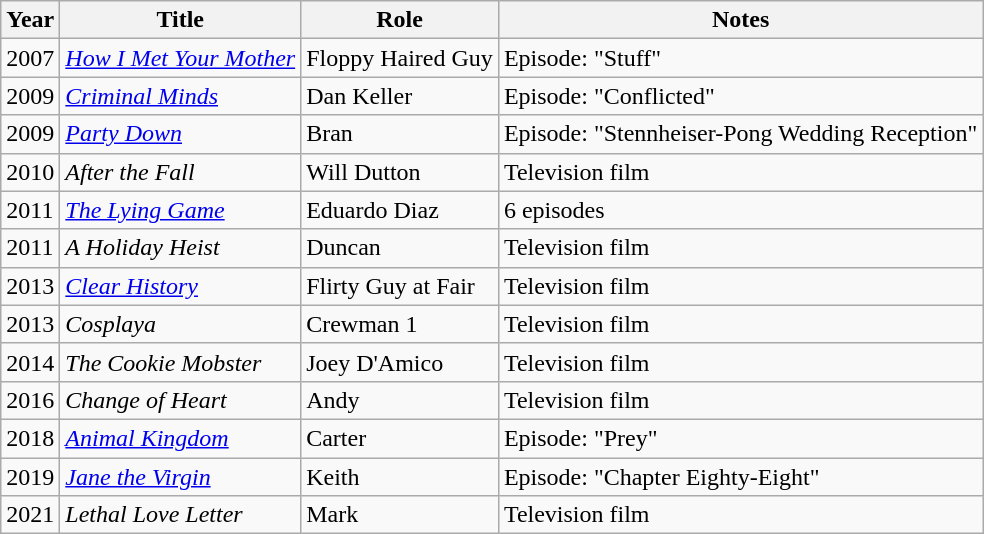<table class="wikitable sortable">
<tr>
<th>Year</th>
<th>Title</th>
<th>Role</th>
<th class="unsortable">Notes</th>
</tr>
<tr>
<td>2007</td>
<td><em><a href='#'>How I Met Your Mother</a></em></td>
<td>Floppy Haired Guy</td>
<td>Episode: "Stuff"</td>
</tr>
<tr>
<td>2009</td>
<td><em><a href='#'>Criminal Minds</a></em></td>
<td>Dan Keller</td>
<td>Episode: "Conflicted"</td>
</tr>
<tr>
<td>2009</td>
<td><em><a href='#'>Party Down</a></em></td>
<td>Bran</td>
<td>Episode: "Stennheiser-Pong Wedding Reception"</td>
</tr>
<tr>
<td>2010</td>
<td><em>After the Fall</em></td>
<td>Will Dutton</td>
<td>Television film</td>
</tr>
<tr>
<td>2011</td>
<td><em><a href='#'>The Lying Game</a></em></td>
<td>Eduardo Diaz</td>
<td>6 episodes</td>
</tr>
<tr>
<td>2011</td>
<td><em>A Holiday Heist</em></td>
<td>Duncan</td>
<td>Television film</td>
</tr>
<tr>
<td>2013</td>
<td><em><a href='#'>Clear History</a></em></td>
<td>Flirty Guy at Fair</td>
<td>Television film</td>
</tr>
<tr>
<td>2013</td>
<td><em>Cosplaya</em></td>
<td>Crewman 1</td>
<td>Television film</td>
</tr>
<tr>
<td>2014</td>
<td><em>The Cookie Mobster</em></td>
<td>Joey D'Amico</td>
<td>Television film</td>
</tr>
<tr>
<td>2016</td>
<td><em>Change of Heart</em></td>
<td>Andy</td>
<td>Television film</td>
</tr>
<tr>
<td>2018</td>
<td><em><a href='#'>Animal Kingdom</a></em></td>
<td>Carter</td>
<td>Episode: "Prey"</td>
</tr>
<tr>
<td>2019</td>
<td><em><a href='#'>Jane the Virgin</a></em></td>
<td>Keith</td>
<td>Episode: "Chapter Eighty-Eight"</td>
</tr>
<tr>
<td>2021</td>
<td><em>Lethal Love Letter</em></td>
<td>Mark</td>
<td>Television film</td>
</tr>
</table>
